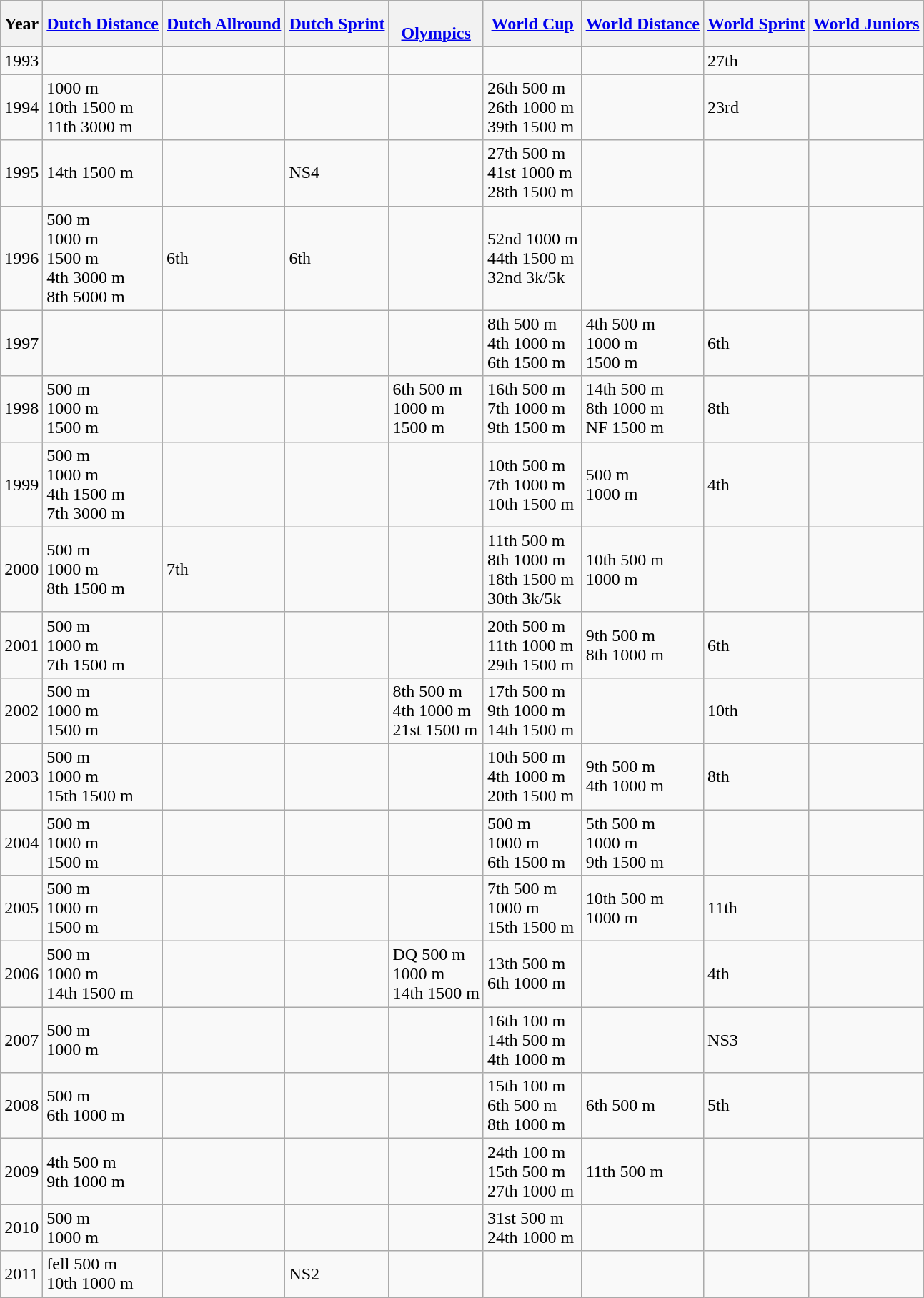<table class="wikitable">
<tr>
<th>Year</th>
<th><a href='#'>Dutch Distance</a></th>
<th><a href='#'>Dutch Allround</a></th>
<th><a href='#'>Dutch Sprint</a></th>
<th><br><a href='#'>Olympics</a></th>
<th><a href='#'>World Cup</a></th>
<th><a href='#'>World Distance</a></th>
<th><a href='#'>World Sprint</a></th>
<th><a href='#'>World Juniors</a></th>
</tr>
<tr>
<td>1993</td>
<td></td>
<td></td>
<td></td>
<td></td>
<td></td>
<td></td>
<td>27th</td>
<td></td>
</tr>
<tr>
<td>1994</td>
<td> 1000 m<br>10th 1500 m<br>11th 3000 m</td>
<td></td>
<td></td>
<td></td>
<td>26th 500 m<br>26th 1000 m<br>39th 1500 m</td>
<td></td>
<td>23rd</td>
<td></td>
</tr>
<tr>
<td>1995</td>
<td>14th 1500 m</td>
<td></td>
<td>NS4</td>
<td></td>
<td>27th 500 m<br>41st 1000 m<br>28th 1500 m</td>
<td></td>
<td></td>
<td></td>
</tr>
<tr>
<td>1996</td>
<td> 500 m<br> 1000 m<br> 1500 m<br>4th 3000 m<br>8th 5000 m</td>
<td>6th</td>
<td>6th</td>
<td></td>
<td>52nd 1000 m<br>44th 1500 m<br>32nd 3k/5k</td>
<td></td>
<td></td>
<td></td>
</tr>
<tr>
<td>1997</td>
<td></td>
<td></td>
<td></td>
<td></td>
<td>8th 500 m<br>4th 1000 m<br>6th 1500 m</td>
<td>4th 500 m<br> 1000 m<br> 1500 m</td>
<td>6th</td>
<td></td>
</tr>
<tr>
<td>1998</td>
<td> 500 m<br> 1000 m<br> 1500 m</td>
<td></td>
<td></td>
<td>6th 500 m<br> 1000 m<br> 1500 m</td>
<td>16th 500 m<br>7th 1000 m<br>9th 1500 m</td>
<td>14th 500 m<br>8th 1000 m<br>NF 1500 m</td>
<td>8th</td>
<td></td>
</tr>
<tr>
<td>1999</td>
<td> 500 m<br> 1000 m<br>4th 1500 m<br>7th 3000 m</td>
<td></td>
<td></td>
<td></td>
<td>10th 500 m<br>7th 1000 m<br>10th 1500 m</td>
<td> 500 m<br> 1000 m</td>
<td>4th</td>
<td></td>
</tr>
<tr>
<td>2000</td>
<td> 500 m<br> 1000 m<br>8th 1500 m</td>
<td>7th</td>
<td></td>
<td></td>
<td>11th 500 m<br>8th 1000 m<br>18th 1500 m<br>30th 3k/5k</td>
<td>10th 500 m<br> 1000 m</td>
<td></td>
<td></td>
</tr>
<tr>
<td>2001</td>
<td> 500 m<br> 1000 m<br>7th 1500 m</td>
<td></td>
<td></td>
<td></td>
<td>20th 500 m<br>11th 1000 m<br>29th 1500 m</td>
<td>9th 500 m<br>8th 1000 m</td>
<td>6th</td>
<td></td>
</tr>
<tr>
<td>2002</td>
<td> 500 m<br> 1000 m<br> 1500 m</td>
<td></td>
<td></td>
<td>8th 500 m<br>4th 1000 m<br>21st 1500 m</td>
<td>17th 500 m<br>9th 1000 m<br>14th 1500 m</td>
<td></td>
<td>10th</td>
<td></td>
</tr>
<tr>
<td>2003</td>
<td> 500 m<br> 1000 m<br>15th 1500 m</td>
<td></td>
<td></td>
<td></td>
<td>10th 500 m<br>4th 1000 m<br>20th 1500 m</td>
<td>9th 500 m<br>4th 1000 m</td>
<td>8th</td>
<td></td>
</tr>
<tr>
<td>2004</td>
<td> 500 m<br> 1000 m<br> 1500 m</td>
<td></td>
<td></td>
<td></td>
<td> 500 m<br> 1000 m<br>6th 1500 m</td>
<td>5th 500 m<br> 1000 m<br>9th 1500 m</td>
<td></td>
<td></td>
</tr>
<tr>
<td>2005</td>
<td> 500 m<br> 1000 m<br> 1500 m</td>
<td></td>
<td></td>
<td></td>
<td>7th 500 m<br> 1000 m<br>15th 1500 m</td>
<td>10th 500 m<br> 1000 m</td>
<td>11th</td>
<td></td>
</tr>
<tr>
<td>2006</td>
<td> 500 m<br> 1000 m<br>14th 1500 m</td>
<td></td>
<td></td>
<td>DQ 500 m<br> 1000 m<br>14th 1500 m</td>
<td>13th 500 m<br>6th 1000 m</td>
<td></td>
<td>4th</td>
<td></td>
</tr>
<tr>
<td>2007</td>
<td> 500 m<br> 1000 m</td>
<td></td>
<td></td>
<td></td>
<td>16th 100 m<br>14th 500 m<br>4th 1000 m</td>
<td></td>
<td>NS3</td>
<td></td>
</tr>
<tr>
<td>2008</td>
<td> 500 m<br> 6th 1000 m</td>
<td></td>
<td></td>
<td></td>
<td>15th 100 m<br>6th 500 m<br>8th 1000 m</td>
<td>6th 500 m</td>
<td>5th</td>
<td></td>
</tr>
<tr>
<td>2009</td>
<td>4th 500 m<br> 9th 1000 m</td>
<td></td>
<td></td>
<td></td>
<td>24th 100 m<br>15th 500 m<br>27th 1000 m</td>
<td>11th 500 m</td>
<td></td>
<td></td>
</tr>
<tr>
<td>2010</td>
<td> 500 m<br> 1000 m</td>
<td></td>
<td></td>
<td></td>
<td>31st 500 m<br>24th 1000 m</td>
<td></td>
<td></td>
<td></td>
</tr>
<tr>
<td>2011</td>
<td>fell 500 m<br>10th 1000 m</td>
<td></td>
<td>NS2</td>
<td></td>
<td></td>
<td></td>
<td></td>
<td></td>
</tr>
</table>
